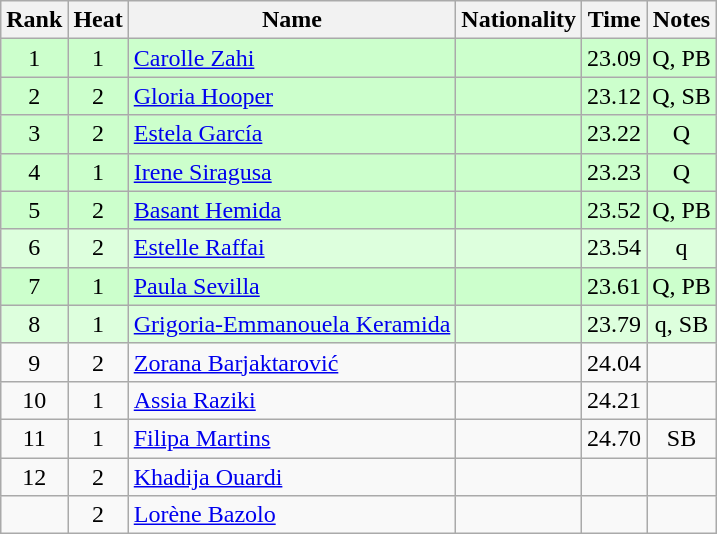<table class="wikitable sortable" style="text-align:center">
<tr>
<th>Rank</th>
<th>Heat</th>
<th>Name</th>
<th>Nationality</th>
<th>Time</th>
<th>Notes</th>
</tr>
<tr bgcolor=ccffcc>
<td>1</td>
<td>1</td>
<td align=left><a href='#'>Carolle Zahi</a></td>
<td align=left></td>
<td>23.09</td>
<td>Q, PB</td>
</tr>
<tr bgcolor=ccffcc>
<td>2</td>
<td>2</td>
<td align=left><a href='#'>Gloria Hooper</a></td>
<td align=left></td>
<td>23.12</td>
<td>Q, SB</td>
</tr>
<tr bgcolor=ccffcc>
<td>3</td>
<td>2</td>
<td align=left><a href='#'>Estela García</a></td>
<td align=left></td>
<td>23.22</td>
<td>Q</td>
</tr>
<tr bgcolor=ccffcc>
<td>4</td>
<td>1</td>
<td align=left><a href='#'>Irene Siragusa</a></td>
<td align=left></td>
<td>23.23</td>
<td>Q</td>
</tr>
<tr bgcolor=ccffcc>
<td>5</td>
<td>2</td>
<td align=left><a href='#'>Basant Hemida</a></td>
<td align=left></td>
<td>23.52</td>
<td>Q, PB</td>
</tr>
<tr bgcolor=ddffdd>
<td>6</td>
<td>2</td>
<td align=left><a href='#'>Estelle Raffai</a></td>
<td align=left></td>
<td>23.54</td>
<td>q</td>
</tr>
<tr bgcolor=ccffcc>
<td>7</td>
<td>1</td>
<td align=left><a href='#'>Paula Sevilla</a></td>
<td align=left></td>
<td>23.61</td>
<td>Q, PB</td>
</tr>
<tr bgcolor=ddffdd>
<td>8</td>
<td>1</td>
<td align=left><a href='#'>Grigoria-Emmanouela Keramida</a></td>
<td align=left></td>
<td>23.79</td>
<td>q, SB</td>
</tr>
<tr>
<td>9</td>
<td>2</td>
<td align=left><a href='#'>Zorana Barjaktarović</a></td>
<td align=left></td>
<td>24.04</td>
<td></td>
</tr>
<tr>
<td>10</td>
<td>1</td>
<td align=left><a href='#'>Assia Raziki</a></td>
<td align=left></td>
<td>24.21</td>
<td></td>
</tr>
<tr>
<td>11</td>
<td>1</td>
<td align=left><a href='#'>Filipa Martins</a></td>
<td align=left></td>
<td>24.70</td>
<td>SB</td>
</tr>
<tr>
<td>12</td>
<td>2</td>
<td align=left><a href='#'>Khadija Ouardi</a></td>
<td align=left></td>
<td></td>
<td></td>
</tr>
<tr>
<td></td>
<td>2</td>
<td align=left><a href='#'>Lorène Bazolo</a></td>
<td align=left></td>
<td></td>
<td></td>
</tr>
</table>
